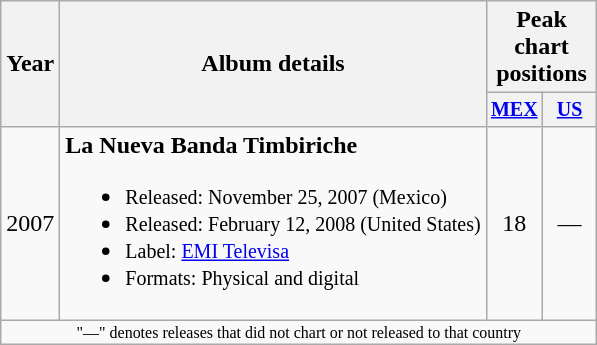<table class="wikitable" style="text-align:center;">
<tr>
<th rowspan="2">Year</th>
<th rowspan="2">Album details</th>
<th colspan="3">Peak chart positions</th>
</tr>
<tr style="font-size:smaller">
<th style="width:30px;"><a href='#'>MEX</a></th>
<th style="width:30px;"><a href='#'>US</a></th>
</tr>
<tr>
<td>2007</td>
<td style="text-align:left;"><strong>La Nueva Banda Timbiriche</strong><br><ul><li><small>Released: November 25, 2007 (Mexico)</small></li><li><small>Released: February 12, 2008 (United States)</small></li><li><small>Label: <a href='#'>EMI Televisa</a></small></li><li><small>Formats: Physical and digital</small></li></ul></td>
<td>18</td>
<td>—</td>
</tr>
<tr>
<td colspan="10" style="font-size:8pt">"—" denotes releases that did not chart or not released to that country</td>
</tr>
</table>
